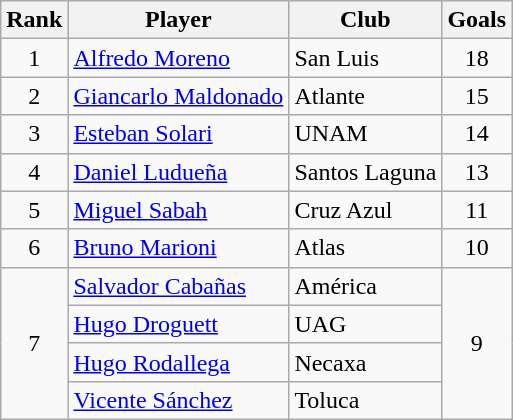<table class="wikitable">
<tr>
<th>Rank</th>
<th>Player</th>
<th>Club</th>
<th>Goals</th>
</tr>
<tr>
<td align=center rowspan=1>1</td>
<td> <a href='#'>Alfredo Moreno</a></td>
<td>San Luis</td>
<td align=center rowspan=1>18</td>
</tr>
<tr>
<td align=center rowspan=1>2</td>
<td> <a href='#'>Giancarlo Maldonado</a></td>
<td>Atlante</td>
<td align=center rowspan=1>15</td>
</tr>
<tr>
<td align=center rowspan=1>3</td>
<td> <a href='#'>Esteban Solari</a></td>
<td>UNAM</td>
<td align=center rowspan=1>14</td>
</tr>
<tr>
<td align=center rowspan=1>4</td>
<td> <a href='#'>Daniel Ludueña</a></td>
<td>Santos Laguna</td>
<td align=center rowspan=1>13</td>
</tr>
<tr>
<td align=center rowspan=1>5</td>
<td> <a href='#'>Miguel Sabah</a></td>
<td>Cruz Azul</td>
<td align=center rowspan=1>11</td>
</tr>
<tr>
<td align=center rowspan=1>6</td>
<td> <a href='#'>Bruno Marioni</a></td>
<td>Atlas</td>
<td align=center rowspan=1>10</td>
</tr>
<tr>
<td align=center rowspan=4>7</td>
<td> <a href='#'>Salvador Cabañas</a></td>
<td>América</td>
<td align=center rowspan=4>9</td>
</tr>
<tr>
<td> <a href='#'>Hugo Droguett</a></td>
<td>UAG</td>
</tr>
<tr>
<td> <a href='#'>Hugo Rodallega</a></td>
<td>Necaxa</td>
</tr>
<tr>
<td> <a href='#'>Vicente Sánchez</a></td>
<td>Toluca</td>
</tr>
</table>
